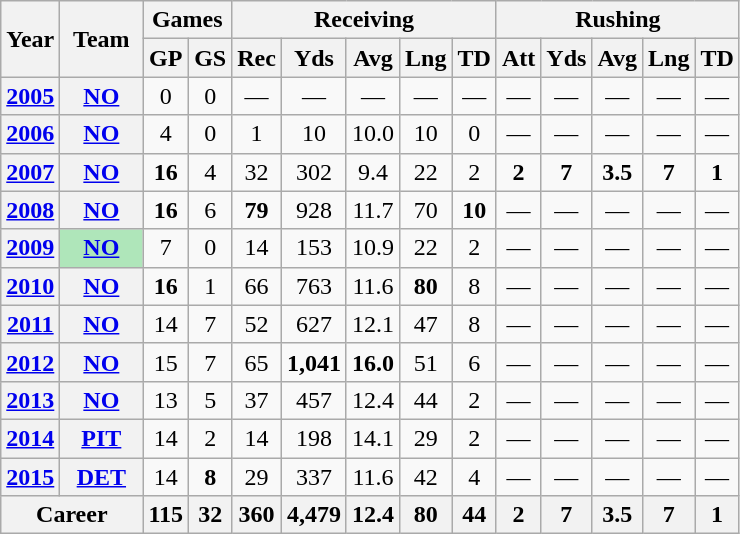<table class=wikitable style="text-align:center;">
<tr>
<th rowspan="2">Year</th>
<th rowspan="2">Team</th>
<th colspan="2">Games</th>
<th colspan="5">Receiving</th>
<th colspan="5">Rushing</th>
</tr>
<tr>
<th>GP</th>
<th>GS</th>
<th>Rec</th>
<th>Yds</th>
<th>Avg</th>
<th>Lng</th>
<th>TD</th>
<th>Att</th>
<th>Yds</th>
<th>Avg</th>
<th>Lng</th>
<th>TD</th>
</tr>
<tr>
<th><a href='#'>2005</a></th>
<th><a href='#'>NO</a></th>
<td>0</td>
<td>0</td>
<td>—</td>
<td>—</td>
<td>—</td>
<td>—</td>
<td>—</td>
<td>—</td>
<td>—</td>
<td>—</td>
<td>—</td>
<td>—</td>
</tr>
<tr>
<th><a href='#'>2006</a></th>
<th><a href='#'>NO</a></th>
<td>4</td>
<td>0</td>
<td>1</td>
<td>10</td>
<td>10.0</td>
<td>10</td>
<td>0</td>
<td>—</td>
<td>—</td>
<td>—</td>
<td>—</td>
<td>—</td>
</tr>
<tr>
<th><a href='#'>2007</a></th>
<th><a href='#'>NO</a></th>
<td><strong>16</strong></td>
<td>4</td>
<td>32</td>
<td>302</td>
<td>9.4</td>
<td>22</td>
<td>2</td>
<td><strong>2</strong></td>
<td><strong>7</strong></td>
<td><strong>3.5</strong></td>
<td><strong>7</strong></td>
<td><strong>1</strong></td>
</tr>
<tr>
<th><a href='#'>2008</a></th>
<th><a href='#'>NO</a></th>
<td><strong>16</strong></td>
<td>6</td>
<td><strong>79</strong></td>
<td>928</td>
<td>11.7</td>
<td>70</td>
<td><strong>10</strong></td>
<td>—</td>
<td>—</td>
<td>—</td>
<td>—</td>
<td>—</td>
</tr>
<tr>
<th><a href='#'>2009</a></th>
<th style="background:#afe6ba; width:3em;"><a href='#'>NO</a></th>
<td>7</td>
<td>0</td>
<td>14</td>
<td>153</td>
<td>10.9</td>
<td>22</td>
<td>2</td>
<td>—</td>
<td>—</td>
<td>—</td>
<td>—</td>
<td>—</td>
</tr>
<tr>
<th><a href='#'>2010</a></th>
<th><a href='#'>NO</a></th>
<td><strong>16</strong></td>
<td>1</td>
<td>66</td>
<td>763</td>
<td>11.6</td>
<td><strong>80</strong></td>
<td>8</td>
<td>—</td>
<td>—</td>
<td>—</td>
<td>—</td>
<td>—</td>
</tr>
<tr>
<th><a href='#'>2011</a></th>
<th><a href='#'>NO</a></th>
<td>14</td>
<td>7</td>
<td>52</td>
<td>627</td>
<td>12.1</td>
<td>47</td>
<td>8</td>
<td>—</td>
<td>—</td>
<td>—</td>
<td>—</td>
<td>—</td>
</tr>
<tr>
<th><a href='#'>2012</a></th>
<th><a href='#'>NO</a></th>
<td>15</td>
<td>7</td>
<td>65</td>
<td><strong>1,041</strong></td>
<td><strong>16.0</strong></td>
<td>51</td>
<td>6</td>
<td>—</td>
<td>—</td>
<td>—</td>
<td>—</td>
<td>—</td>
</tr>
<tr>
<th><a href='#'>2013</a></th>
<th><a href='#'>NO</a></th>
<td>13</td>
<td>5</td>
<td>37</td>
<td>457</td>
<td>12.4</td>
<td>44</td>
<td>2</td>
<td>—</td>
<td>—</td>
<td>—</td>
<td>—</td>
<td>—</td>
</tr>
<tr>
<th><a href='#'>2014</a></th>
<th><a href='#'>PIT</a></th>
<td>14</td>
<td>2</td>
<td>14</td>
<td>198</td>
<td>14.1</td>
<td>29</td>
<td>2</td>
<td>—</td>
<td>—</td>
<td>—</td>
<td>—</td>
<td>—</td>
</tr>
<tr>
<th><a href='#'>2015</a></th>
<th><a href='#'>DET</a></th>
<td>14</td>
<td><strong>8</strong></td>
<td>29</td>
<td>337</td>
<td>11.6</td>
<td>42</td>
<td>4</td>
<td>—</td>
<td>—</td>
<td>—</td>
<td>—</td>
<td>—</td>
</tr>
<tr>
<th colspan="2">Career</th>
<th>115</th>
<th>32</th>
<th>360</th>
<th>4,479</th>
<th>12.4</th>
<th>80</th>
<th>44</th>
<th>2</th>
<th>7</th>
<th>3.5</th>
<th>7</th>
<th>1</th>
</tr>
</table>
